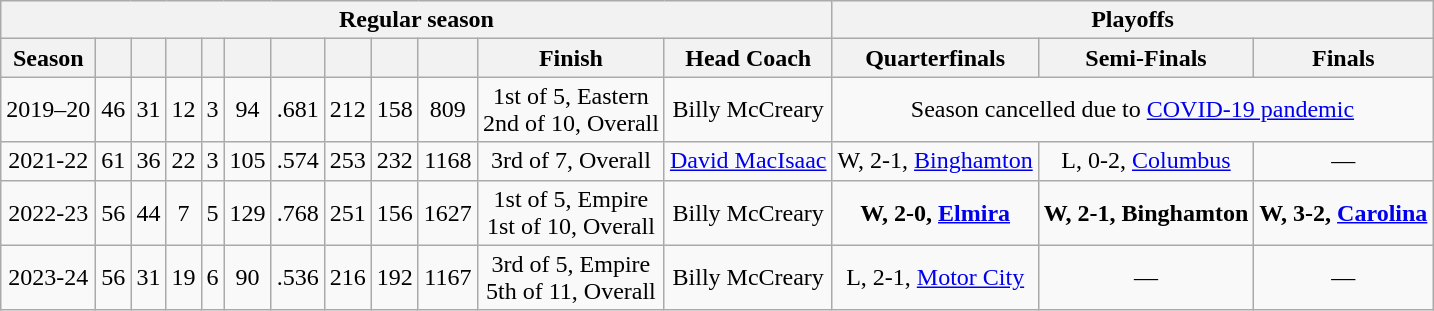<table class="wikitable" style="text-align:center">
<tr>
<th colspan="12">Regular season</th>
<th colspan="3">Playoffs</th>
</tr>
<tr>
<th>Season</th>
<th></th>
<th></th>
<th></th>
<th></th>
<th></th>
<th></th>
<th></th>
<th></th>
<th></th>
<th>Finish</th>
<th>Head Coach</th>
<th>Quarterfinals</th>
<th>Semi-Finals</th>
<th>Finals</th>
</tr>
<tr>
<td>2019–20</td>
<td>46</td>
<td>31</td>
<td>12</td>
<td>3</td>
<td>94</td>
<td>.681</td>
<td>212</td>
<td>158</td>
<td>809</td>
<td>1st  of 5, Eastern<br>2nd of 10, Overall</td>
<td>Billy McCreary</td>
<td colspan="3">Season cancelled due to <a href='#'>COVID-19 pandemic</a></td>
</tr>
<tr>
<td>2021-22</td>
<td>61</td>
<td>36</td>
<td>22</td>
<td>3</td>
<td>105</td>
<td>.574</td>
<td>253</td>
<td>232</td>
<td>1168</td>
<td>3rd of 7, Overall</td>
<td><a href='#'>David MacIsaac</a></td>
<td>W, 2-1, <a href='#'>Binghamton</a></td>
<td>L, 0-2, <a href='#'>Columbus</a></td>
<td>—</td>
</tr>
<tr>
<td>2022-23</td>
<td>56</td>
<td>44</td>
<td>7</td>
<td>5</td>
<td>129</td>
<td>.768</td>
<td>251</td>
<td>156</td>
<td>1627</td>
<td>1st of 5, Empire<br>1st of 10, Overall</td>
<td>Billy McCreary</td>
<td><strong>W, 2-0, <a href='#'>Elmira</a></strong></td>
<td><strong>W, 2-1, Binghamton</strong></td>
<td><strong>W, 3-2, <a href='#'>Carolina</a></strong></td>
</tr>
<tr>
<td>2023-24</td>
<td>56</td>
<td>31</td>
<td>19</td>
<td>6</td>
<td>90</td>
<td>.536</td>
<td>216</td>
<td>192</td>
<td>1167</td>
<td>3rd of 5, Empire<br>5th of 11, Overall</td>
<td>Billy McCreary</td>
<td>L, 2-1, <a href='#'>Motor City</a></td>
<td>—</td>
<td>—</td>
</tr>
</table>
